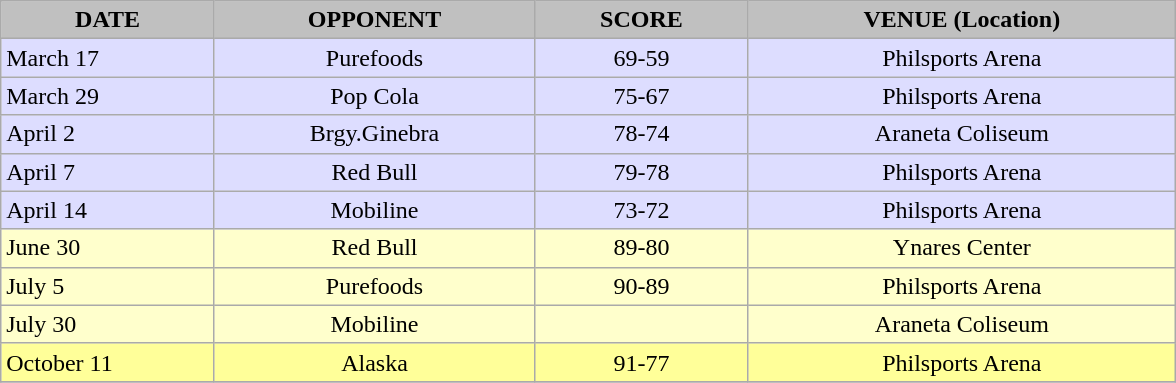<table class="wikitable" border="1">
<tr>
<th style="background:#C0C0C0;" width="10%"><strong>DATE</strong></th>
<th style="background:#C0C0C0;" width="15%"><strong>OPPONENT</strong></th>
<th style="background:#C0C0C0;" width="10%"><strong>SCORE</strong></th>
<th style="background:#C0C0C0;" width="20%"><strong>VENUE (Location)</strong></th>
</tr>
<tr bgcolor=#DDDDFF>
<td>March 17</td>
<td align=center>Purefoods</td>
<td align=center>69-59 </td>
<td align=center>Philsports Arena</td>
</tr>
<tr bgcolor=#DDDDFF>
<td>March 29</td>
<td align=center>Pop Cola</td>
<td align=center>75-67</td>
<td align=center>Philsports Arena</td>
</tr>
<tr bgcolor=#DDDDFF>
<td>April 2</td>
<td align=center>Brgy.Ginebra</td>
<td align=center>78-74 </td>
<td align=center>Araneta Coliseum</td>
</tr>
<tr bgcolor=#DDDDFF>
<td>April 7</td>
<td align=center>Red Bull</td>
<td align=center>79-78</td>
<td align=center>Philsports Arena</td>
</tr>
<tr bgcolor=#DDDDFF>
<td>April 14</td>
<td align=center>Mobiline</td>
<td align=center>73-72</td>
<td align=center>Philsports Arena</td>
</tr>
<tr bgcolor=#FFFFCC>
<td>June 30</td>
<td align=center>Red Bull</td>
<td align=center>89-80</td>
<td align=center>Ynares Center</td>
</tr>
<tr bgcolor=#FFFFCC>
<td>July 5</td>
<td align=center>Purefoods</td>
<td align=center>90-89</td>
<td align=center>Philsports Arena</td>
</tr>
<tr bgcolor=#FFFFCC>
<td>July 30</td>
<td align=center>Mobiline</td>
<td align=center></td>
<td align=center>Araneta Coliseum</td>
</tr>
<tr bgcolor=#FFFF99>
<td>October 11</td>
<td align=center>Alaska</td>
<td align=center>91-77</td>
<td align=center>Philsports Arena</td>
</tr>
<tr>
</tr>
</table>
